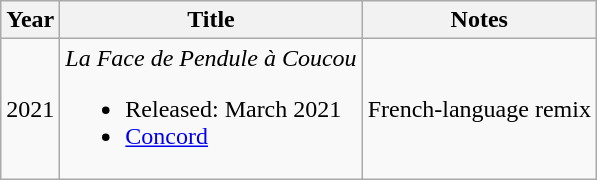<table class="wikitable">
<tr>
<th>Year</th>
<th>Title</th>
<th>Notes</th>
</tr>
<tr>
<td>2021</td>
<td><em>La Face de Pendule à Coucou</em><br><ul><li>Released: March 2021</li><li><a href='#'>Concord</a></li></ul></td>
<td>French-language remix</td>
</tr>
</table>
